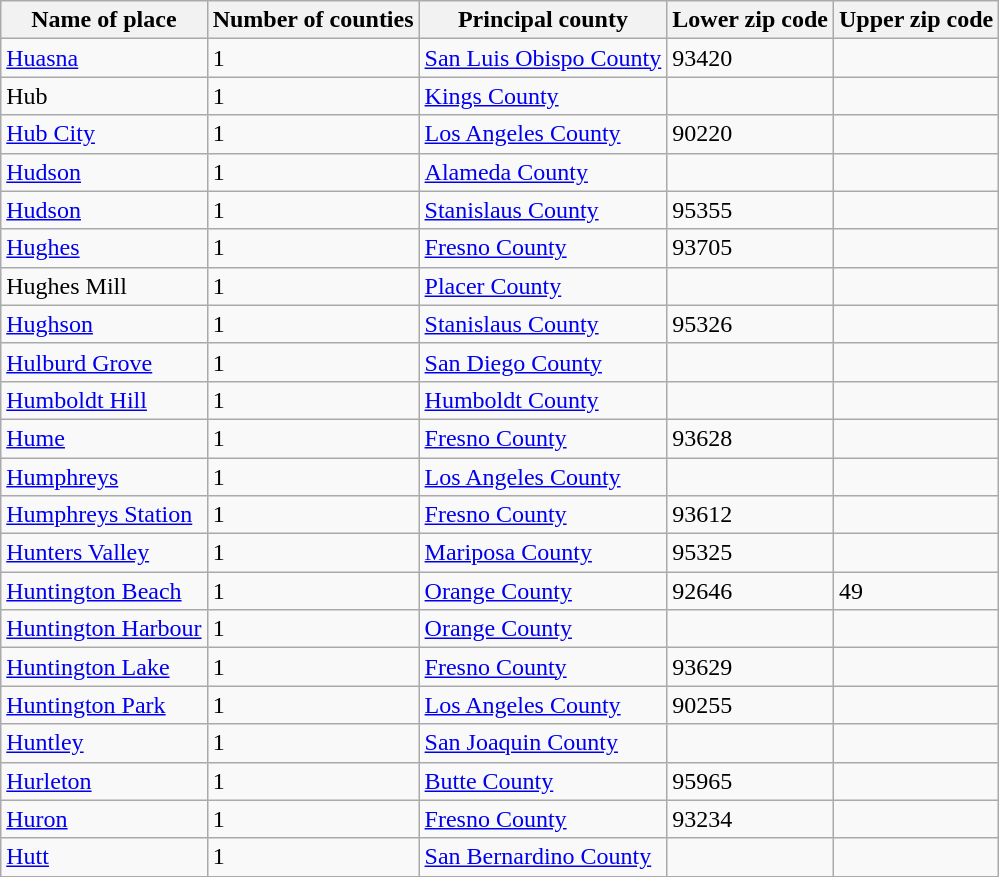<table class="wikitable">
<tr>
<th>Name of place</th>
<th>Number of counties</th>
<th>Principal county</th>
<th>Lower zip code</th>
<th>Upper zip code</th>
</tr>
<tr --->
<td><a href='#'>Huasna</a></td>
<td>1</td>
<td><a href='#'>San Luis Obispo County</a></td>
<td>93420</td>
<td> </td>
</tr>
<tr --->
<td>Hub</td>
<td>1</td>
<td><a href='#'>Kings County</a></td>
<td> </td>
<td> </td>
</tr>
<tr --->
<td><a href='#'>Hub City</a></td>
<td>1</td>
<td><a href='#'>Los Angeles County</a></td>
<td>90220</td>
<td> </td>
</tr>
<tr --->
<td><a href='#'>Hudson</a></td>
<td>1</td>
<td><a href='#'>Alameda County</a></td>
<td> </td>
<td> </td>
</tr>
<tr --->
<td><a href='#'>Hudson</a></td>
<td>1</td>
<td><a href='#'>Stanislaus County</a></td>
<td>95355</td>
<td> </td>
</tr>
<tr --->
<td><a href='#'>Hughes</a></td>
<td>1</td>
<td><a href='#'>Fresno County</a></td>
<td>93705</td>
<td> </td>
</tr>
<tr --->
<td>Hughes Mill</td>
<td>1</td>
<td><a href='#'>Placer County</a></td>
<td> </td>
<td> </td>
</tr>
<tr --->
<td><a href='#'>Hughson</a></td>
<td>1</td>
<td><a href='#'>Stanislaus County</a></td>
<td>95326</td>
<td> </td>
</tr>
<tr --->
<td><a href='#'>Hulburd Grove</a></td>
<td>1</td>
<td><a href='#'>San Diego County</a></td>
<td> </td>
<td> </td>
</tr>
<tr --->
<td><a href='#'>Humboldt Hill</a></td>
<td>1</td>
<td><a href='#'>Humboldt County</a></td>
<td> </td>
<td> </td>
</tr>
<tr --->
<td><a href='#'>Hume</a></td>
<td>1</td>
<td><a href='#'>Fresno County</a></td>
<td>93628</td>
<td> </td>
</tr>
<tr --->
<td><a href='#'>Humphreys</a></td>
<td>1</td>
<td><a href='#'>Los Angeles County</a></td>
<td> </td>
<td> </td>
</tr>
<tr --->
<td><a href='#'>Humphreys Station</a></td>
<td>1</td>
<td><a href='#'>Fresno County</a></td>
<td>93612</td>
<td> </td>
</tr>
<tr --->
<td><a href='#'>Hunters Valley</a></td>
<td>1</td>
<td><a href='#'>Mariposa County</a></td>
<td>95325</td>
<td> </td>
</tr>
<tr --->
<td><a href='#'>Huntington Beach</a></td>
<td>1</td>
<td><a href='#'>Orange County</a></td>
<td>92646</td>
<td>49</td>
</tr>
<tr --->
<td><a href='#'>Huntington Harbour</a></td>
<td>1</td>
<td><a href='#'>Orange County</a></td>
<td> </td>
<td> </td>
</tr>
<tr --->
<td><a href='#'>Huntington Lake</a></td>
<td>1</td>
<td><a href='#'>Fresno County</a></td>
<td>93629</td>
<td> </td>
</tr>
<tr --->
<td><a href='#'>Huntington Park</a></td>
<td>1</td>
<td><a href='#'>Los Angeles County</a></td>
<td>90255</td>
<td> </td>
</tr>
<tr --->
<td><a href='#'>Huntley</a></td>
<td>1</td>
<td><a href='#'>San Joaquin County</a></td>
<td> </td>
<td> </td>
</tr>
<tr --->
<td><a href='#'>Hurleton</a></td>
<td>1</td>
<td><a href='#'>Butte County</a></td>
<td>95965</td>
<td> </td>
</tr>
<tr --->
<td><a href='#'>Huron</a></td>
<td>1</td>
<td><a href='#'>Fresno County</a></td>
<td>93234</td>
<td> </td>
</tr>
<tr --->
<td><a href='#'>Hutt</a></td>
<td>1</td>
<td><a href='#'>San Bernardino County</a></td>
<td> </td>
<td> </td>
</tr>
<tr --->
</tr>
</table>
